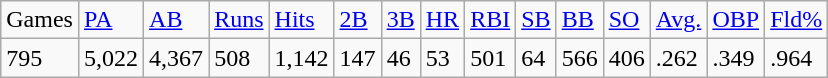<table class="wikitable">
<tr>
<td>Games</td>
<td><a href='#'>PA</a></td>
<td><a href='#'>AB</a></td>
<td><a href='#'>Runs</a></td>
<td><a href='#'>Hits</a></td>
<td><a href='#'>2B</a></td>
<td><a href='#'>3B</a></td>
<td><a href='#'>HR</a></td>
<td><a href='#'>RBI</a></td>
<td><a href='#'>SB</a></td>
<td><a href='#'>BB</a></td>
<td><a href='#'>SO</a></td>
<td><a href='#'>Avg.</a></td>
<td><a href='#'>OBP</a></td>
<td><a href='#'>Fld%</a></td>
</tr>
<tr>
<td>795</td>
<td>5,022</td>
<td>4,367</td>
<td>508</td>
<td>1,142</td>
<td>147</td>
<td>46</td>
<td>53</td>
<td>501</td>
<td>64</td>
<td>566</td>
<td>406</td>
<td>.262</td>
<td>.349</td>
<td>.964</td>
</tr>
</table>
